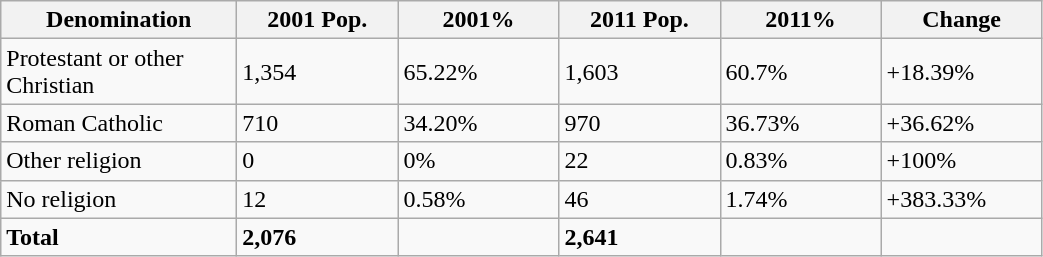<table class="wikitable" style="border:1px solid darkgray;">
<tr>
<th width="150">Denomination</th>
<th width="100">2001 Pop.</th>
<th width="100">2001%</th>
<th width="100">2011 Pop.</th>
<th width="100">2011%</th>
<th width="100">Change</th>
</tr>
<tr>
<td>Protestant or other Christian</td>
<td>1,354</td>
<td>65.22%</td>
<td>1,603</td>
<td>60.7%</td>
<td>+18.39%</td>
</tr>
<tr>
<td>Roman Catholic</td>
<td>710</td>
<td>34.20%</td>
<td>970</td>
<td>36.73%</td>
<td>+36.62%</td>
</tr>
<tr>
<td>Other religion</td>
<td>0</td>
<td>0%</td>
<td>22</td>
<td>0.83%</td>
<td>+100%</td>
</tr>
<tr>
<td>No religion</td>
<td>12</td>
<td>0.58%</td>
<td>46</td>
<td>1.74%</td>
<td>+383.33%</td>
</tr>
<tr>
<td><strong>Total</strong></td>
<td><strong>2,076</strong></td>
<td></td>
<td><strong>2,641</strong></td>
<td></td>
<td></td>
</tr>
</table>
